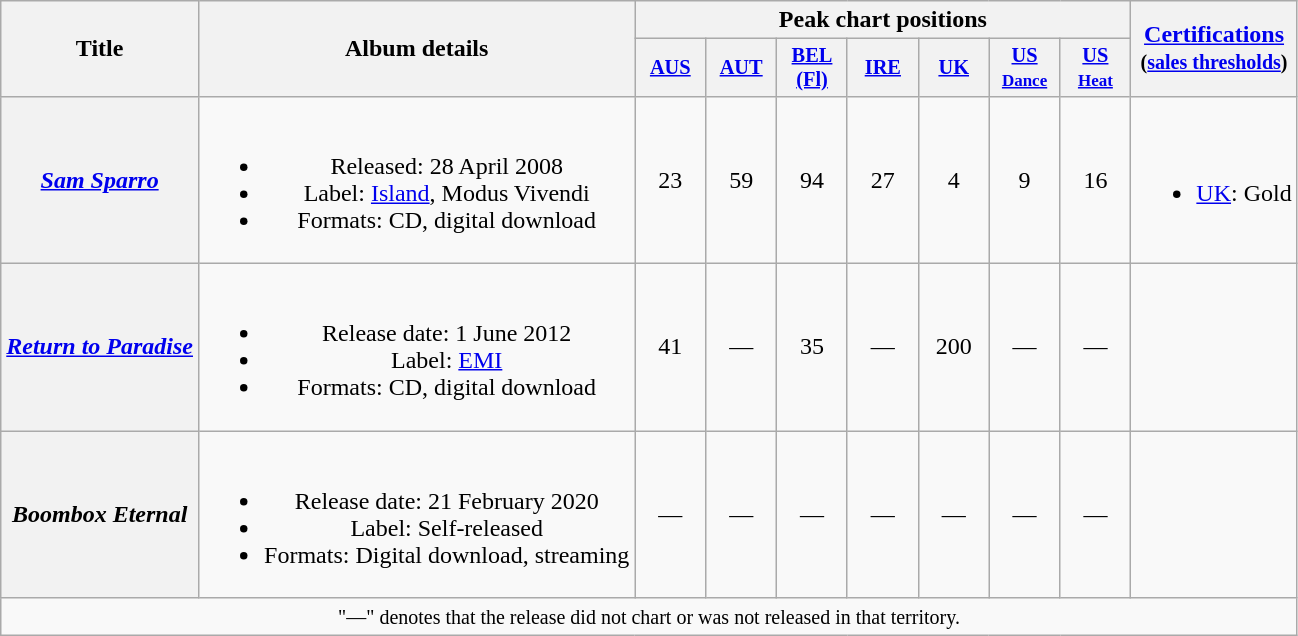<table class="wikitable plainrowheaders" style="text-align:center;">
<tr>
<th scope="col" rowspan="2">Title</th>
<th scope="col" rowspan="2">Album details</th>
<th scope="col" colspan="7">Peak chart positions</th>
<th scope="col" rowspan="2"><a href='#'>Certifications</a><br><small>(<a href='#'>sales thresholds</a>)</small></th>
</tr>
<tr>
<th scope="col" style="width:3em;font-size:85%;"><a href='#'>AUS</a><br></th>
<th scope="col" style="width:3em;font-size:85%;"><a href='#'>AUT</a><br></th>
<th scope="col" style="width:3em;font-size:85%;"><a href='#'>BEL<br>(Fl)</a><br></th>
<th scope="col" style="width:3em;font-size:85%;"><a href='#'>IRE</a><br></th>
<th scope="col" style="width:3em;font-size:85%;"><a href='#'>UK</a><br></th>
<th scope="col" style="width:3em;font-size:85%;"><a href='#'>US <br><small>Dance</small></a><br></th>
<th scope="col" style="width:3em;font-size:85%;"><a href='#'>US<br><small>Heat</small></a><br></th>
</tr>
<tr>
<th scope="row"><strong><em><a href='#'>Sam Sparro</a></em></strong></th>
<td><br><ul><li>Released: 28 April 2008</li><li>Label: <a href='#'>Island</a>, Modus Vivendi</li><li>Formats: CD, digital download</li></ul></td>
<td>23</td>
<td>59</td>
<td>94</td>
<td>27</td>
<td>4</td>
<td>9</td>
<td>16</td>
<td><br><ul><li><a href='#'>UK</a>: Gold</li></ul></td>
</tr>
<tr>
<th scope="row"><strong><em><a href='#'>Return to Paradise</a></em></strong></th>
<td><br><ul><li>Release date: 1 June 2012</li><li>Label: <a href='#'>EMI</a></li><li>Formats: CD, digital download</li></ul></td>
<td>41</td>
<td>—</td>
<td>35</td>
<td>—</td>
<td>200</td>
<td>—</td>
<td>—</td>
<td></td>
</tr>
<tr>
<th scope="row"><strong><em>Boombox Eternal</em></strong></th>
<td><br><ul><li>Release date: 21 February 2020</li><li>Label: Self-released</li><li>Formats: Digital download, streaming</li></ul></td>
<td>—</td>
<td>—</td>
<td>—</td>
<td>—</td>
<td>—</td>
<td>—</td>
<td>—</td>
<td></td>
</tr>
<tr>
<td colspan="10" align="center"><small>"—" denotes that the release did not chart or was not released in that territory.</small></td>
</tr>
</table>
